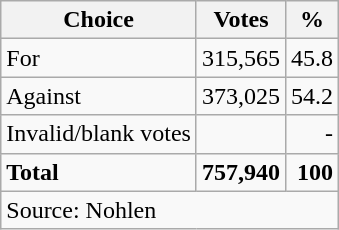<table class=wikitable style=text-align:right>
<tr>
<th>Choice</th>
<th>Votes</th>
<th>%</th>
</tr>
<tr>
<td align=left>For</td>
<td>315,565</td>
<td>45.8</td>
</tr>
<tr>
<td align=left>Against</td>
<td>373,025</td>
<td>54.2</td>
</tr>
<tr>
<td align=left>Invalid/blank votes</td>
<td></td>
<td>-</td>
</tr>
<tr>
<td align=left><strong>Total</strong></td>
<td><strong>757,940</strong></td>
<td><strong>100</strong></td>
</tr>
<tr>
<td align=left colspan=3>Source: Nohlen</td>
</tr>
</table>
